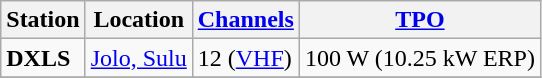<table class="wikitable">
<tr>
<th>Station</th>
<th>Location</th>
<th><a href='#'>Channels</a></th>
<th><a href='#'>TPO</a></th>
</tr>
<tr style="vertical-align: top; text-align: left;">
<td><strong>DXLS</strong></td>
<td><a href='#'>Jolo, Sulu</a></td>
<td>12 (<a href='#'>VHF</a>)</td>
<td>100 W (10.25 kW ERP)</td>
</tr>
<tr>
</tr>
</table>
